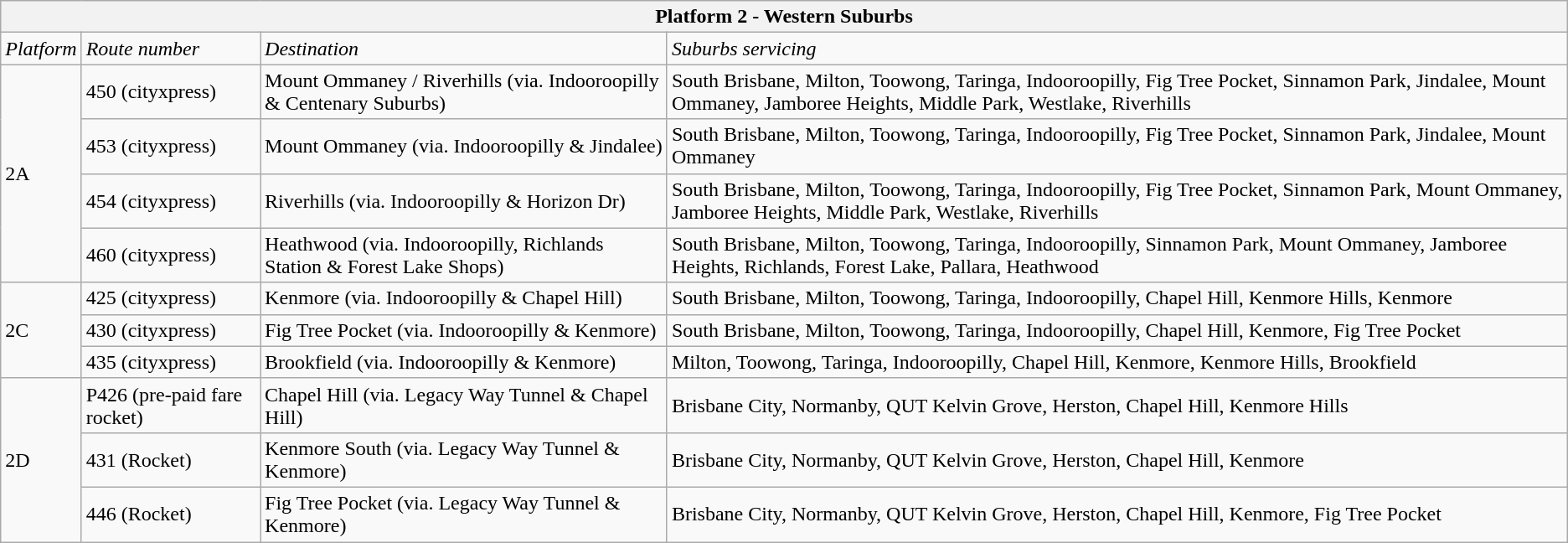<table class="wikitable">
<tr>
<th colspan="4">Platform 2 - Western Suburbs</th>
</tr>
<tr>
<td><em>Platform</em></td>
<td><em>Route number</em></td>
<td><em>Destination</em></td>
<td><em>Suburbs servicing</em></td>
</tr>
<tr>
<td rowspan="4">2A</td>
<td>450 (cityxpress)</td>
<td>Mount Ommaney / Riverhills (via. Indooroopilly & Centenary Suburbs)</td>
<td>South Brisbane, Milton, Toowong, Taringa, Indooroopilly, Fig Tree Pocket, Sinnamon Park, Jindalee, Mount Ommaney, Jamboree Heights, Middle Park, Westlake, Riverhills</td>
</tr>
<tr>
<td>453 (cityxpress)</td>
<td>Mount Ommaney (via. Indooroopilly & Jindalee)</td>
<td>South Brisbane, Milton, Toowong, Taringa, Indooroopilly, Fig Tree Pocket, Sinnamon Park, Jindalee, Mount Ommaney</td>
</tr>
<tr>
<td>454 (cityxpress)</td>
<td>Riverhills (via. Indooroopilly & Horizon Dr)</td>
<td>South Brisbane, Milton, Toowong, Taringa, Indooroopilly, Fig Tree Pocket, Sinnamon Park, Mount Ommaney, Jamboree Heights, Middle Park, Westlake, Riverhills</td>
</tr>
<tr>
<td>460 (cityxpress)</td>
<td>Heathwood (via. Indooroopilly, Richlands Station & Forest Lake Shops)</td>
<td>South Brisbane, Milton, Toowong, Taringa, Indooroopilly, Sinnamon Park, Mount Ommaney, Jamboree Heights, Richlands, Forest Lake, Pallara, Heathwood</td>
</tr>
<tr>
<td rowspan="3">2C</td>
<td>425 (cityxpress)</td>
<td>Kenmore (via. Indooroopilly & Chapel Hill)</td>
<td>South Brisbane, Milton, Toowong, Taringa, Indooroopilly, Chapel Hill, Kenmore Hills, Kenmore</td>
</tr>
<tr>
<td>430 (cityxpress)</td>
<td>Fig Tree Pocket (via. Indooroopilly & Kenmore)</td>
<td>South Brisbane, Milton, Toowong, Taringa, Indooroopilly, Chapel Hill, Kenmore, Fig Tree Pocket</td>
</tr>
<tr>
<td>435 (cityxpress)</td>
<td>Brookfield (via. Indooroopilly & Kenmore)</td>
<td>Milton, Toowong, Taringa, Indooroopilly, Chapel Hill, Kenmore, Kenmore Hills, Brookfield</td>
</tr>
<tr>
<td rowspan="3">2D</td>
<td>P426 (pre-paid fare rocket)</td>
<td>Chapel Hill (via. Legacy Way Tunnel & Chapel Hill)</td>
<td>Brisbane City, Normanby, QUT Kelvin Grove, Herston, Chapel Hill, Kenmore Hills</td>
</tr>
<tr>
<td>431 (Rocket)</td>
<td>Kenmore South (via. Legacy Way Tunnel & Kenmore)</td>
<td>Brisbane City, Normanby, QUT Kelvin Grove, Herston, Chapel Hill, Kenmore</td>
</tr>
<tr>
<td>446 (Rocket)</td>
<td>Fig Tree Pocket (via. Legacy Way Tunnel & Kenmore)</td>
<td>Brisbane City, Normanby, QUT Kelvin Grove, Herston, Chapel Hill, Kenmore, Fig Tree Pocket</td>
</tr>
</table>
